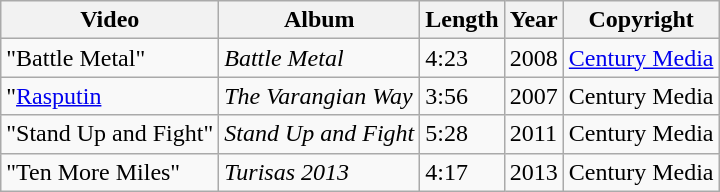<table class="wikitable">
<tr>
<th>Video</th>
<th>Album</th>
<th>Length</th>
<th>Year</th>
<th>Copyright</th>
</tr>
<tr>
<td>"Battle Metal"</td>
<td><em>Battle Metal</em></td>
<td>4:23</td>
<td>2008</td>
<td><a href='#'>Century Media</a></td>
</tr>
<tr>
<td>"<a href='#'>Rasputin</a></td>
<td><em>The Varangian Way</em></td>
<td>3:56</td>
<td>2007</td>
<td>Century Media</td>
</tr>
<tr>
<td>"Stand Up and Fight"</td>
<td><em>Stand Up and Fight</em></td>
<td>5:28</td>
<td>2011</td>
<td>Century Media</td>
</tr>
<tr>
<td>"Ten More Miles"</td>
<td><em>Turisas 2013</em></td>
<td>4:17</td>
<td>2013</td>
<td>Century Media</td>
</tr>
</table>
